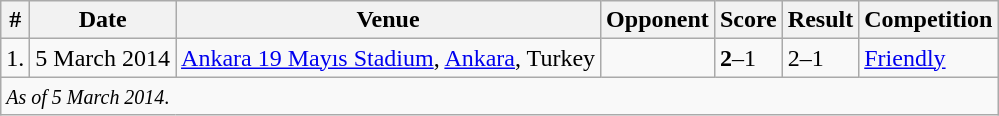<table class="wikitable">
<tr>
<th>#</th>
<th>Date</th>
<th>Venue</th>
<th>Opponent</th>
<th>Score</th>
<th>Result</th>
<th>Competition</th>
</tr>
<tr>
<td>1.</td>
<td>5 March 2014</td>
<td><a href='#'>Ankara 19 Mayıs Stadium</a>, <a href='#'>Ankara</a>, Turkey</td>
<td></td>
<td><strong>2</strong>–1</td>
<td>2–1</td>
<td><a href='#'>Friendly</a></td>
</tr>
<tr>
<td colspan="12"><small><em>As of 5 March 2014</em>.</small></td>
</tr>
</table>
